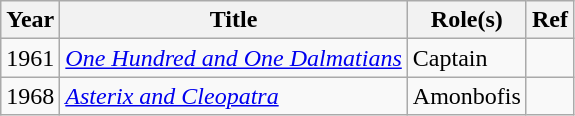<table class="wikitable plainrowheaders sortable">
<tr>
<th scope="col">Year</th>
<th scope="col">Title</th>
<th scope="col">Role(s)</th>
<th scope="col" class="unsortable">Ref</th>
</tr>
<tr>
<td>1961</td>
<td><em><a href='#'>One Hundred and One Dalmatians</a></em></td>
<td>Captain</td>
<td></td>
</tr>
<tr>
<td>1968</td>
<td><em><a href='#'>Asterix and Cleopatra</a></em></td>
<td>Amonbofis</td>
<td></td>
</tr>
</table>
